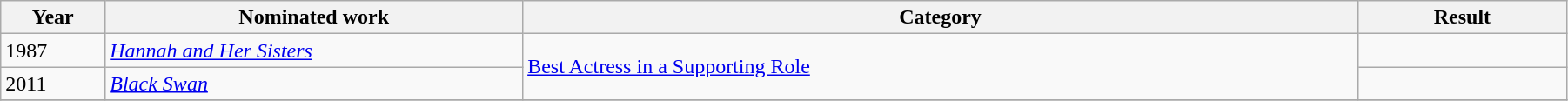<table width="95%" class="wikitable sortable">
<tr>
<th width="5%">Year</th>
<th width="20%">Nominated work</th>
<th width="40%">Category</th>
<th width="10%">Result</th>
</tr>
<tr>
<td>1987</td>
<td><em><a href='#'>Hannah and Her Sisters</a></em></td>
<td rowspan="2"><a href='#'>Best Actress in a Supporting Role</a></td>
<td></td>
</tr>
<tr>
<td>2011</td>
<td><em><a href='#'>Black Swan</a></em></td>
<td></td>
</tr>
<tr>
</tr>
</table>
